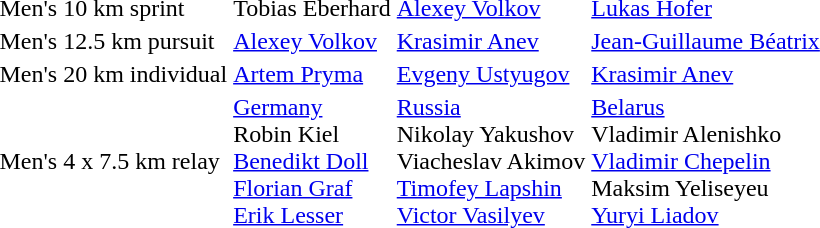<table>
<tr>
<td>Men's 10 km sprint</td>
<td> Tobias Eberhard</td>
<td> <a href='#'>Alexey Volkov</a></td>
<td> <a href='#'>Lukas Hofer</a></td>
</tr>
<tr>
<td>Men's 12.5 km pursuit</td>
<td> <a href='#'>Alexey Volkov</a></td>
<td> <a href='#'>Krasimir Anev</a></td>
<td> <a href='#'>Jean-Guillaume Béatrix</a></td>
</tr>
<tr>
<td>Men's 20 km individual</td>
<td> <a href='#'>Artem Pryma</a></td>
<td> <a href='#'>Evgeny Ustyugov</a></td>
<td> <a href='#'>Krasimir Anev</a></td>
</tr>
<tr>
<td>Men's 4 x 7.5 km relay</td>
<td> <a href='#'>Germany</a><br>Robin Kiel<br><a href='#'>Benedikt Doll</a><br><a href='#'>Florian Graf</a><br><a href='#'>Erik Lesser</a></td>
<td> <a href='#'>Russia</a><br>Nikolay Yakushov<br>Viacheslav Akimov<br><a href='#'>Timofey Lapshin</a><br><a href='#'>Victor Vasilyev</a></td>
<td> <a href='#'>Belarus</a><br>Vladimir Alenishko<br><a href='#'>Vladimir Chepelin</a><br>Maksim Yeliseyeu<br><a href='#'>Yuryi Liadov</a></td>
</tr>
</table>
